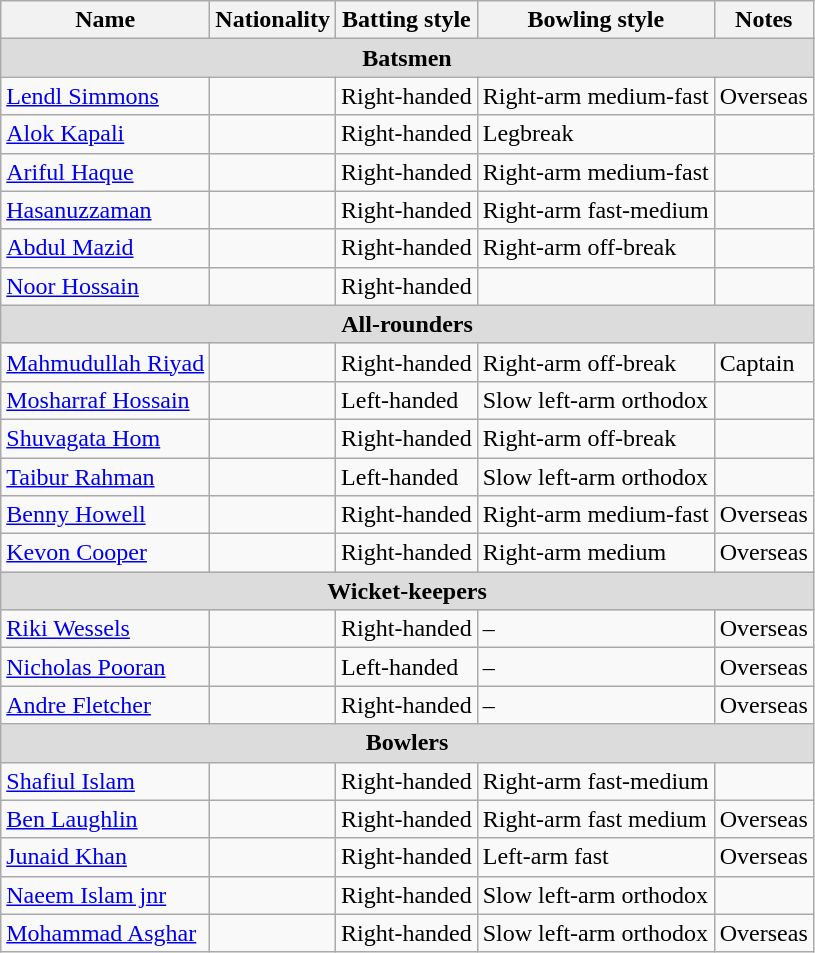<table class="wikitable">
<tr>
<th>Name</th>
<th>Nationality</th>
<th>Batting style</th>
<th>Bowling style</th>
<th>Notes</th>
</tr>
<tr>
<th colspan="7"  style="background:#dcdcdc; text-align:center;">Batsmen</th>
</tr>
<tr>
<td><a href='#'>Lendl Simmons</a></td>
<td></td>
<td>Right-handed</td>
<td>Right-arm medium-fast</td>
<td>Overseas</td>
</tr>
<tr>
<td><a href='#'>Alok Kapali</a></td>
<td></td>
<td>Right-handed</td>
<td>Legbreak</td>
<td></td>
</tr>
<tr>
<td><a href='#'>Ariful Haque</a></td>
<td></td>
<td>Right-handed</td>
<td>Right-arm medium-fast</td>
<td></td>
</tr>
<tr>
<td><a href='#'>Hasanuzzaman</a></td>
<td></td>
<td>Right-handed</td>
<td>Right-arm fast-medium</td>
<td></td>
</tr>
<tr>
<td><a href='#'>Abdul Mazid</a></td>
<td></td>
<td>Right-handed</td>
<td>Right-arm off-break</td>
<td></td>
</tr>
<tr>
<td><a href='#'>Noor Hossain</a></td>
<td></td>
<td>Right-handed</td>
<td></td>
<td></td>
</tr>
<tr>
<th colspan="8"  style="background:#dcdcdc; text-align:center;">All-rounders</th>
</tr>
<tr>
<td><a href='#'>Mahmudullah Riyad</a></td>
<td></td>
<td>Right-handed</td>
<td>Right-arm off-break</td>
<td>Captain</td>
</tr>
<tr>
<td><a href='#'>Mosharraf Hossain</a></td>
<td></td>
<td>Left-handed</td>
<td>Slow left-arm orthodox</td>
<td></td>
</tr>
<tr>
<td><a href='#'>Shuvagata Hom</a></td>
<td></td>
<td>Right-handed</td>
<td>Right-arm off-break</td>
<td></td>
</tr>
<tr>
<td><a href='#'>Taibur Rahman</a></td>
<td></td>
<td>Left-handed</td>
<td>Slow left-arm orthodox</td>
<td></td>
</tr>
<tr>
<td><a href='#'>Benny Howell</a></td>
<td></td>
<td>Right-handed</td>
<td>Right-arm medium-fast</td>
<td>Overseas</td>
</tr>
<tr>
<td><a href='#'>Kevon Cooper</a></td>
<td></td>
<td>Right-handed</td>
<td>Right-arm medium</td>
<td>Overseas</td>
</tr>
<tr>
<th colspan="7"  style="background:#dcdcdc; text-align:center;">Wicket-keepers</th>
</tr>
<tr>
<td><a href='#'>Riki Wessels</a></td>
<td></td>
<td>Right-handed</td>
<td>–</td>
<td>Overseas</td>
</tr>
<tr>
<td><a href='#'>Nicholas Pooran</a></td>
<td></td>
<td>Left-handed</td>
<td>–</td>
<td>Overseas</td>
</tr>
<tr>
<td><a href='#'>Andre Fletcher</a></td>
<td></td>
<td>Right-handed</td>
<td>–</td>
<td>Overseas</td>
</tr>
<tr>
<th colspan="7"  style="background:#dcdcdc; text-align:center;">Bowlers</th>
</tr>
<tr>
<td><a href='#'>Shafiul Islam</a></td>
<td></td>
<td>Right-handed</td>
<td>Right-arm fast-medium</td>
<td></td>
</tr>
<tr>
<td><a href='#'>Ben Laughlin</a></td>
<td></td>
<td>Right-handed</td>
<td>Right-arm fast medium</td>
<td>Overseas</td>
</tr>
<tr>
<td><a href='#'>Junaid Khan</a></td>
<td></td>
<td>Right-handed</td>
<td>Left-arm fast</td>
<td>Overseas</td>
</tr>
<tr>
<td><a href='#'>Naeem Islam jnr</a></td>
<td></td>
<td>Right-handed</td>
<td>Slow left-arm orthodox</td>
<td></td>
</tr>
<tr>
<td><a href='#'>Mohammad Asghar</a></td>
<td></td>
<td>Right-handed</td>
<td>Slow left-arm orthodox</td>
<td>Overseas</td>
</tr>
</table>
